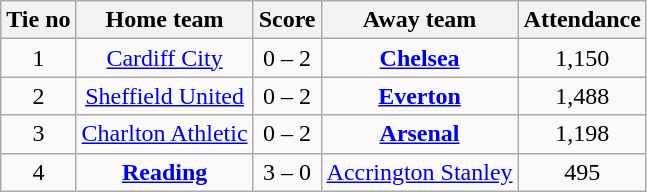<table class="wikitable" style="text-align:center">
<tr>
<th>Tie no</th>
<th>Home team</th>
<th>Score</th>
<th>Away team</th>
<th>Attendance</th>
</tr>
<tr>
<td>1</td>
<td><a href='#'>Cardiff City</a></td>
<td>0 – 2</td>
<td><strong><a href='#'>Chelsea</a></strong></td>
<td>1,150</td>
</tr>
<tr>
<td>2</td>
<td><a href='#'>Sheffield United</a></td>
<td>0 – 2</td>
<td><strong><a href='#'>Everton</a></strong></td>
<td>1,488</td>
</tr>
<tr>
<td>3</td>
<td><a href='#'>Charlton Athletic</a></td>
<td>0 – 2</td>
<td><strong><a href='#'>Arsenal</a></strong></td>
<td>1,198</td>
</tr>
<tr>
<td>4</td>
<td><strong><a href='#'>Reading</a></strong></td>
<td>3 – 0</td>
<td><a href='#'>Accrington Stanley</a></td>
<td>495</td>
</tr>
</table>
